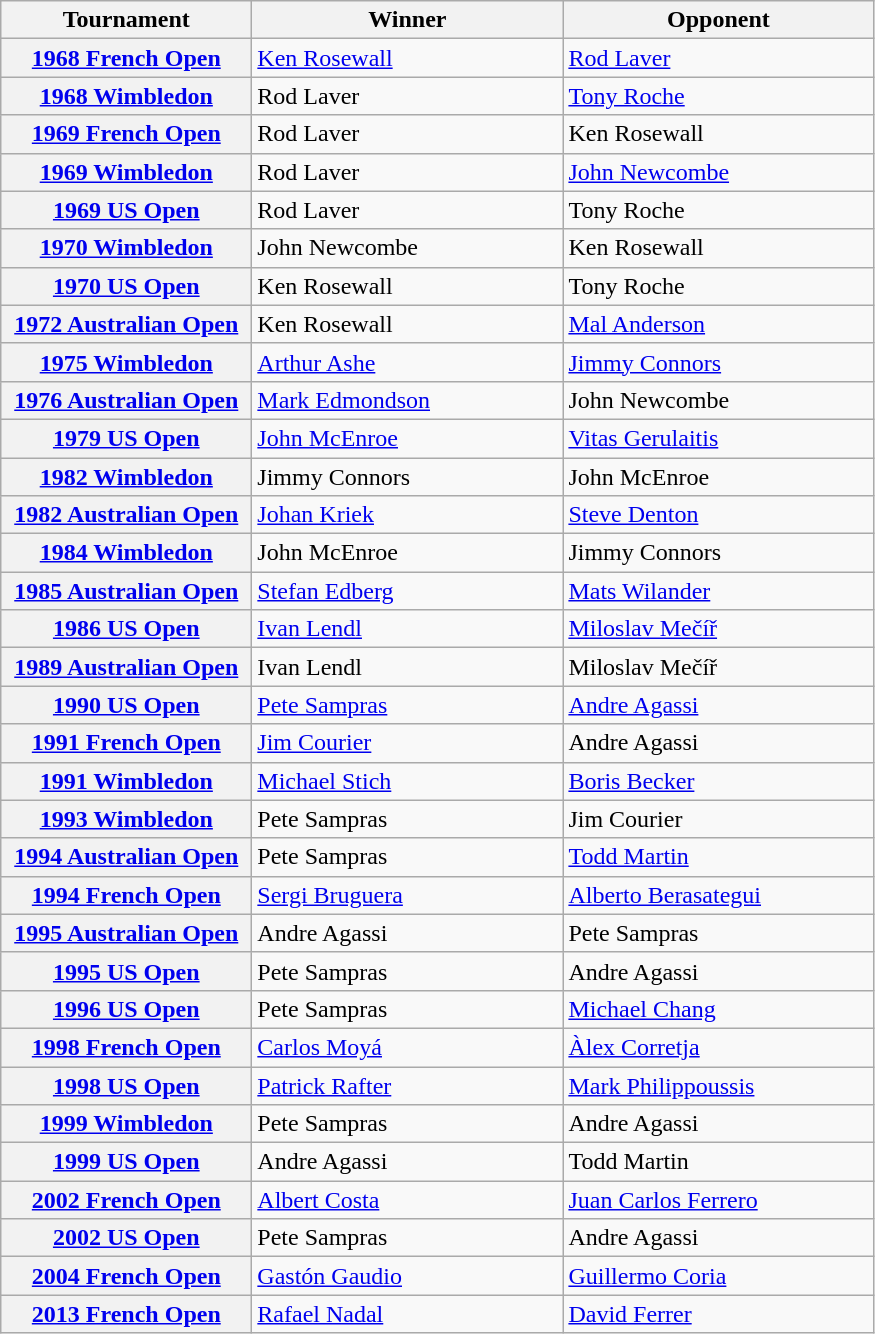<table class="wikitable plainrowheaders">
<tr>
<th width=160>Tournament</th>
<th width=200>Winner</th>
<th width=200>Opponent</th>
</tr>
<tr>
<th scope="row"><a href='#'>1968 French Open</a></th>
<td> <a href='#'>Ken Rosewall</a></td>
<td> <a href='#'>Rod Laver</a></td>
</tr>
<tr>
<th scope="row"><a href='#'>1968 Wimbledon</a></th>
<td> Rod Laver</td>
<td> <a href='#'>Tony Roche</a></td>
</tr>
<tr>
<th scope="row"><a href='#'>1969 French Open</a></th>
<td> Rod Laver</td>
<td> Ken Rosewall</td>
</tr>
<tr>
<th scope="row"><a href='#'>1969 Wimbledon</a></th>
<td> Rod Laver</td>
<td> <a href='#'>John Newcombe</a></td>
</tr>
<tr>
<th scope="row"><a href='#'>1969 US Open</a></th>
<td> Rod Laver</td>
<td> Tony Roche</td>
</tr>
<tr>
<th scope="row"><a href='#'>1970 Wimbledon</a></th>
<td> John Newcombe</td>
<td> Ken Rosewall</td>
</tr>
<tr>
<th scope="row"><a href='#'>1970 US Open</a></th>
<td> Ken Rosewall</td>
<td> Tony Roche</td>
</tr>
<tr>
<th scope="row"><a href='#'>1972 Australian Open</a></th>
<td> Ken Rosewall</td>
<td> <a href='#'>Mal Anderson</a></td>
</tr>
<tr>
<th scope="row"><a href='#'>1975 Wimbledon</a></th>
<td> <a href='#'>Arthur Ashe</a></td>
<td> <a href='#'>Jimmy Connors</a></td>
</tr>
<tr>
<th scope="row"><a href='#'>1976 Australian Open</a></th>
<td> <a href='#'>Mark Edmondson</a></td>
<td> John Newcombe</td>
</tr>
<tr>
<th scope="row"><a href='#'>1979 US Open</a></th>
<td> <a href='#'>John McEnroe</a></td>
<td> <a href='#'>Vitas Gerulaitis</a></td>
</tr>
<tr>
<th scope="row"><a href='#'>1982 Wimbledon</a></th>
<td> Jimmy Connors</td>
<td> John McEnroe</td>
</tr>
<tr>
<th scope="row"><a href='#'>1982 Australian Open</a></th>
<td> <a href='#'>Johan Kriek</a></td>
<td> <a href='#'>Steve Denton</a></td>
</tr>
<tr>
<th scope="row"><a href='#'>1984 Wimbledon</a></th>
<td> John McEnroe</td>
<td> Jimmy Connors</td>
</tr>
<tr>
<th scope="row"><a href='#'>1985 Australian Open</a></th>
<td> <a href='#'>Stefan Edberg</a></td>
<td> <a href='#'>Mats Wilander</a></td>
</tr>
<tr>
<th scope="row"><a href='#'>1986 US Open</a></th>
<td> <a href='#'>Ivan Lendl</a></td>
<td> <a href='#'>Miloslav Mečíř</a></td>
</tr>
<tr>
<th scope="row"><a href='#'>1989 Australian Open</a></th>
<td> Ivan Lendl</td>
<td> Miloslav Mečíř</td>
</tr>
<tr>
<th scope="row"><a href='#'>1990 US Open</a></th>
<td> <a href='#'>Pete Sampras</a></td>
<td> <a href='#'>Andre Agassi</a></td>
</tr>
<tr>
<th scope="row"><a href='#'>1991 French Open</a></th>
<td> <a href='#'>Jim Courier</a></td>
<td> Andre Agassi</td>
</tr>
<tr>
<th scope="row"><a href='#'>1991 Wimbledon</a></th>
<td> <a href='#'>Michael Stich</a></td>
<td> <a href='#'>Boris Becker</a></td>
</tr>
<tr>
<th scope="row"><a href='#'>1993 Wimbledon</a></th>
<td> Pete Sampras</td>
<td> Jim Courier</td>
</tr>
<tr>
<th scope="row"><a href='#'>1994 Australian Open</a></th>
<td> Pete Sampras</td>
<td> <a href='#'>Todd Martin</a></td>
</tr>
<tr>
<th scope="row"><a href='#'>1994 French Open</a></th>
<td> <a href='#'>Sergi Bruguera</a></td>
<td> <a href='#'>Alberto Berasategui</a></td>
</tr>
<tr>
<th scope="row"><a href='#'>1995 Australian Open</a></th>
<td> Andre Agassi</td>
<td> Pete Sampras</td>
</tr>
<tr>
<th scope="row"><a href='#'>1995 US Open</a></th>
<td> Pete Sampras</td>
<td> Andre Agassi</td>
</tr>
<tr>
<th scope="row"><a href='#'>1996 US Open</a></th>
<td> Pete Sampras</td>
<td> <a href='#'>Michael Chang</a></td>
</tr>
<tr>
<th scope="row"><a href='#'>1998 French Open</a></th>
<td> <a href='#'>Carlos Moyá</a></td>
<td> <a href='#'>Àlex Corretja</a></td>
</tr>
<tr>
<th scope="row"><a href='#'>1998 US Open</a></th>
<td> <a href='#'>Patrick Rafter</a></td>
<td> <a href='#'>Mark Philippoussis</a></td>
</tr>
<tr>
<th scope="row"><a href='#'>1999 Wimbledon</a></th>
<td> Pete Sampras</td>
<td> Andre Agassi</td>
</tr>
<tr>
<th scope="row"><a href='#'>1999 US Open</a></th>
<td> Andre Agassi</td>
<td> Todd Martin</td>
</tr>
<tr>
<th scope="row"><a href='#'>2002 French Open</a></th>
<td> <a href='#'>Albert Costa</a></td>
<td> <a href='#'>Juan Carlos Ferrero</a></td>
</tr>
<tr>
<th scope="row"><a href='#'>2002 US Open</a></th>
<td> Pete Sampras</td>
<td> Andre Agassi</td>
</tr>
<tr>
<th scope="row"><a href='#'>2004 French Open</a></th>
<td> <a href='#'>Gastón Gaudio</a></td>
<td> <a href='#'>Guillermo Coria</a></td>
</tr>
<tr>
<th scope="row"><a href='#'>2013 French Open</a></th>
<td> <a href='#'>Rafael Nadal</a></td>
<td> <a href='#'>David Ferrer</a></td>
</tr>
</table>
